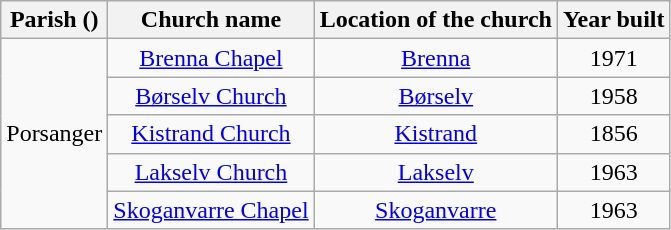<table class="wikitable" style="text-align:center">
<tr>
<th>Parish ()</th>
<th>Church name</th>
<th>Location of the church</th>
<th>Year built</th>
</tr>
<tr>
<td rowspan="5">Porsanger</td>
<td><a href='#'>Brenna Chapel</a></td>
<td><a href='#'>Brenna</a></td>
<td>1971</td>
</tr>
<tr>
<td><a href='#'>Børselv Church</a></td>
<td><a href='#'>Børselv</a></td>
<td>1958</td>
</tr>
<tr>
<td><a href='#'>Kistrand Church</a></td>
<td><a href='#'>Kistrand</a></td>
<td>1856</td>
</tr>
<tr>
<td><a href='#'>Lakselv Church</a></td>
<td><a href='#'>Lakselv</a></td>
<td>1963</td>
</tr>
<tr>
<td><a href='#'>Skoganvarre Chapel</a></td>
<td><a href='#'>Skoganvarre</a></td>
<td>1963</td>
</tr>
</table>
